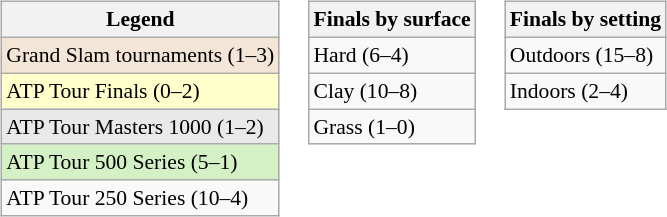<table>
<tr valign=top>
<td><br><table class=wikitable style=font-size:90%>
<tr>
<th>Legend</th>
</tr>
<tr style="background:#f3e6d7;">
<td>Grand Slam tournaments (1–3)</td>
</tr>
<tr style="background:#ffc;">
<td>ATP Tour Finals (0–2)</td>
</tr>
<tr style="background:#e9e9e9;">
<td>ATP Tour Masters 1000 (1–2)</td>
</tr>
<tr style="background:#d4f1c5;">
<td>ATP Tour 500 Series (5–1)</td>
</tr>
<tr>
<td>ATP Tour 250 Series (10–4)</td>
</tr>
</table>
</td>
<td><br><table class=wikitable style=font-size:90%>
<tr>
<th>Finals by surface</th>
</tr>
<tr>
<td>Hard (6–4)</td>
</tr>
<tr>
<td>Clay (10–8)</td>
</tr>
<tr>
<td>Grass (1–0)</td>
</tr>
</table>
</td>
<td><br><table class=wikitable style=font-size:90%>
<tr>
<th>Finals by setting</th>
</tr>
<tr>
<td>Outdoors (15–8)</td>
</tr>
<tr>
<td>Indoors (2–4)</td>
</tr>
</table>
</td>
</tr>
</table>
